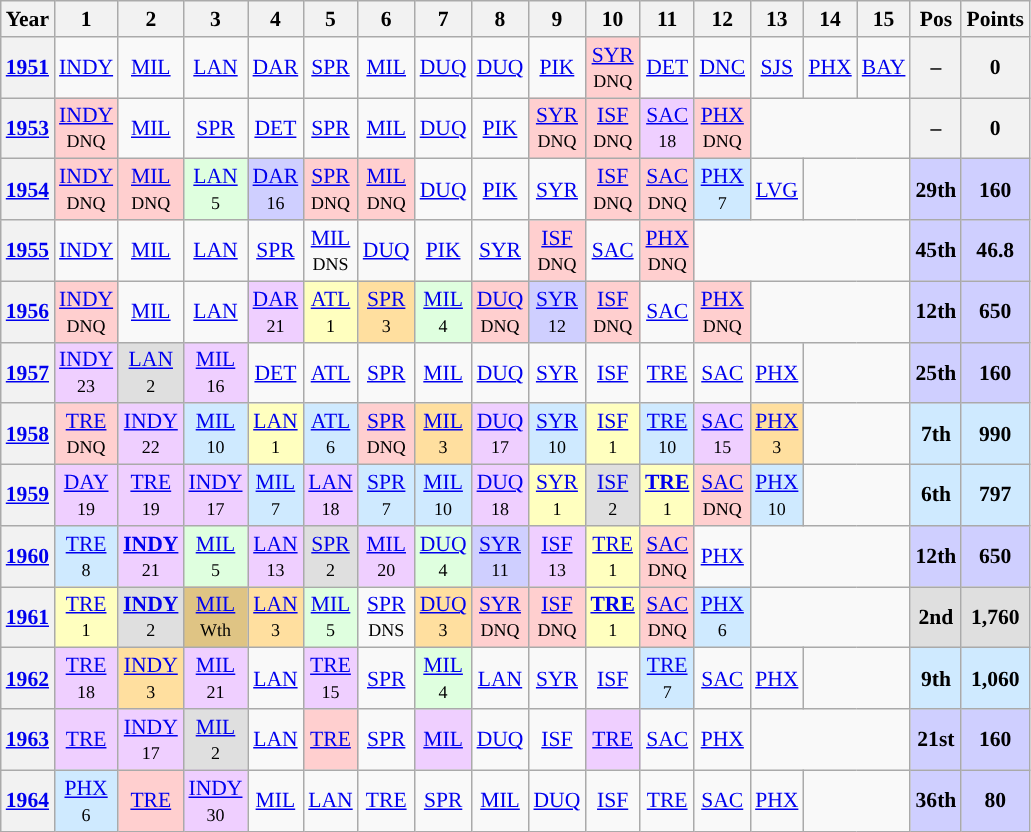<table class="wikitable" style="text-align:center; font-size:90%">
<tr>
<th>Year</th>
<th>1</th>
<th>2</th>
<th>3</th>
<th>4</th>
<th>5</th>
<th>6</th>
<th>7</th>
<th>8</th>
<th>9</th>
<th>10</th>
<th>11</th>
<th>12</th>
<th>13</th>
<th>14</th>
<th>15</th>
<th>Pos</th>
<th>Points</th>
</tr>
<tr>
<th rowspan=1><a href='#'>1951</a></th>
<td><a href='#'>INDY</a></td>
<td><a href='#'>MIL</a></td>
<td><a href='#'>LAN</a></td>
<td><a href='#'>DAR</a></td>
<td><a href='#'>SPR</a></td>
<td><a href='#'>MIL</a></td>
<td><a href='#'>DUQ</a></td>
<td><a href='#'>DUQ</a></td>
<td><a href='#'>PIK</a></td>
<td style="background:#FFCFCF;"><a href='#'>SYR</a><br><small>DNQ</small></td>
<td><a href='#'>DET</a></td>
<td><a href='#'>DNC</a></td>
<td><a href='#'>SJS</a></td>
<td><a href='#'>PHX</a></td>
<td><a href='#'>BAY</a></td>
<th>–</th>
<th>0</th>
</tr>
<tr>
<th rowspan=1><a href='#'>1953</a></th>
<td style="background:#FFCFCF;"><a href='#'>INDY</a><br><small>DNQ</small></td>
<td><a href='#'>MIL</a><br><small> </small></td>
<td><a href='#'>SPR</a><br><small> </small></td>
<td><a href='#'>DET</a><br><small> </small></td>
<td><a href='#'>SPR</a><br><small> </small></td>
<td><a href='#'>MIL</a><br><small> </small></td>
<td><a href='#'>DUQ</a><br><small> </small></td>
<td><a href='#'>PIK</a></td>
<td style="background:#FFCFCF;"><a href='#'>SYR</a><br><small>DNQ</small></td>
<td style="background:#FFCFCF;"><a href='#'>ISF</a><br><small>DNQ</small></td>
<td style="background:#EFCFFF;"><a href='#'>SAC</a><br><small>18</small></td>
<td style="background:#FFCFCF;"><a href='#'>PHX</a><br><small>DNQ</small></td>
<td colspan=3></td>
<th>–</th>
<th>0</th>
</tr>
<tr>
<th rowspan=1><a href='#'>1954</a></th>
<td style="background:#FFCFCF;"><a href='#'>INDY</a><br><small>DNQ</small></td>
<td style="background:#FFCFCF;"><a href='#'>MIL</a><br><small>DNQ</small></td>
<td style="background:#DFFFDF;"><a href='#'>LAN</a><br><small>5</small></td>
<td style="background:#CFCFFF;"><a href='#'>DAR</a><br><small>16</small></td>
<td style="background:#FFCFCF;"><a href='#'>SPR</a><br><small>DNQ</small></td>
<td style="background:#FFCFCF;"><a href='#'>MIL</a><br><small>DNQ</small></td>
<td><a href='#'>DUQ</a><br><small> </small></td>
<td><a href='#'>PIK</a></td>
<td><a href='#'>SYR</a><br><small> </small></td>
<td style="background:#FFCFCF;"><a href='#'>ISF</a><br><small>DNQ</small></td>
<td style="background:#FFCFCF;"><a href='#'>SAC</a><br><small>DNQ</small></td>
<td style="background:#CFEAFF;"><a href='#'>PHX</a><br><small>7</small></td>
<td><a href='#'>LVG</a><br><small> </small></td>
<td colspan=2></td>
<th style="background:#CFCFFF;">29th</th>
<th style="background:#CFCFFF;">160</th>
</tr>
<tr>
<th rowspan=1><a href='#'>1955</a></th>
<td><a href='#'>INDY</a><br><small> </small></td>
<td><a href='#'>MIL</a><br><small> </small></td>
<td><a href='#'>LAN</a></td>
<td><a href='#'>SPR</a></td>
<td><a href='#'>MIL</a><br><small>DNS</small></td>
<td><a href='#'>DUQ</a></td>
<td><a href='#'>PIK</a></td>
<td><a href='#'>SYR</a></td>
<td style="background:#FFCFCF;"><a href='#'>ISF</a><br><small>DNQ</small></td>
<td><a href='#'>SAC</a></td>
<td style="background:#FFCFCF;"><a href='#'>PHX</a><br><small>DNQ</small></td>
<td colspan=4></td>
<th style="background:#CFCFFF;">45th</th>
<th style="background:#CFCFFF;">46.8</th>
</tr>
<tr>
<th rowspan=1><a href='#'>1956</a></th>
<td style="background:#FFCFCF;"><a href='#'>INDY</a><br><small>DNQ</small></td>
<td><a href='#'>MIL</a><br><small> </small></td>
<td><a href='#'>LAN</a><br><small> </small></td>
<td style="background:#EFCFFF;"><a href='#'>DAR</a><br><small>21</small></td>
<td style="background:#FFFFBF;"><a href='#'>ATL</a><br><small>1</small></td>
<td style="background:#FFDF9F;"><a href='#'>SPR</a><br><small>3</small></td>
<td style="background:#DFFFDF;"><a href='#'>MIL</a><br><small>4</small></td>
<td style="background:#FFCFCF;"><a href='#'>DUQ</a><br><small>DNQ</small></td>
<td style="background:#CFCFFF;"><a href='#'>SYR</a><br><small>12</small></td>
<td style="background:#FFCFCF;"><a href='#'>ISF</a><br><small>DNQ</small></td>
<td><a href='#'>SAC</a><br><small> </small></td>
<td style="background:#FFCFCF;"><a href='#'>PHX</a><br><small>DNQ</small></td>
<td colspan=3></td>
<th style="background:#CFCFFF;">12th</th>
<th style="background:#CFCFFF;">650</th>
</tr>
<tr>
<th rowspan=1><a href='#'>1957</a></th>
<td style="background:#EFCFFF;"><a href='#'>INDY</a><br><small>23</small></td>
<td style="background:#DFDFDF;"><a href='#'>LAN</a><br><small>2</small></td>
<td style="background:#EFCFFF;"><a href='#'>MIL</a><br><small>16</small></td>
<td><a href='#'>DET</a><br><small> </small></td>
<td><a href='#'>ATL</a><br><small> </small></td>
<td><a href='#'>SPR</a><br><small> </small></td>
<td><a href='#'>MIL</a><br><small> </small></td>
<td><a href='#'>DUQ</a><br><small> </small></td>
<td><a href='#'>SYR</a><br><small> </small></td>
<td><a href='#'>ISF</a><br><small> </small></td>
<td><a href='#'>TRE</a><br><small></small></td>
<td><a href='#'>SAC</a><br><small> </small></td>
<td><a href='#'>PHX</a><br><small> </small></td>
<td colspan=2></td>
<th style="background:#CFCFFF;">25th</th>
<th style="background:#CFCFFF;">160</th>
</tr>
<tr>
<th rowspan=1><a href='#'>1958</a></th>
<td style="background:#FFCFCF;"><a href='#'>TRE</a><br><small>DNQ</small></td>
<td style="background:#EFCFFF;"><a href='#'>INDY</a><br><small>22</small></td>
<td style="background:#CFEAFF;"><a href='#'>MIL</a><br><small>10</small></td>
<td style="background:#FFFFBF;"><a href='#'>LAN</a><br><small>1</small></td>
<td style="background:#CFEAFF;"><a href='#'>ATL</a><br><small>6</small></td>
<td style="background:#FFCFCF;"><a href='#'>SPR</a><br><small>DNQ</small></td>
<td style="background:#FFDF9F;"><a href='#'>MIL</a><br><small>3</small></td>
<td style="background:#EFCFFF;"><a href='#'>DUQ</a><br><small>17</small></td>
<td style="background:#CFEAFF;"><a href='#'>SYR</a><br><small>10</small></td>
<td style="background:#FFFFBF;"><a href='#'>ISF</a><br><small>1</small></td>
<td style="background:#CFEAFF;"><a href='#'>TRE</a><br><small>10</small></td>
<td style="background:#EFCFFF;"><a href='#'>SAC</a><br><small>15</small></td>
<td style="background:#FFDF9F;"><a href='#'>PHX</a><br><small>3</small></td>
<td colspan=2></td>
<th style="background:#CFEAFF;">7th</th>
<th style="background:#CFEAFF;">990</th>
</tr>
<tr>
<th rowspan=1><a href='#'>1959</a></th>
<td style="background:#efcfff;"><a href='#'>DAY</a><br><small>19</small></td>
<td style="background:#efcfff;"><a href='#'>TRE</a><br><small>19</small></td>
<td style="background:#efcfff;"><a href='#'>INDY</a><br><small>17</small></td>
<td style="background:#cfeaff;"><a href='#'>MIL</a><br><small>7</small></td>
<td style="background:#efcfff;"><a href='#'>LAN</a><br><small>18</small></td>
<td style="background:#cfeaff;"><a href='#'>SPR</a><br><small>7</small></td>
<td style="background:#cfeaff;"><a href='#'>MIL</a><br><small>10</small></td>
<td style="background:#efcfff;"><a href='#'>DUQ</a><br><small>18</small></td>
<td style="background:#ffffbf;"><a href='#'>SYR</a><br><small>1</small></td>
<td style="background:#dfdfdf;"><a href='#'>ISF</a><br><small>2</small></td>
<td style="background:#ffffbf;"><strong><a href='#'>TRE</a><br></strong><small>1</small></td>
<td style="background:#ffcfcf;"><a href='#'>SAC</a><br><small>DNQ</small></td>
<td style="background:#cfeaff;"><a href='#'>PHX</a><br><small>10</small></td>
<td colspan=2></td>
<th style="background:#CFEAFF;">6th</th>
<th style="background:#CFEAFF;">797</th>
</tr>
<tr>
<th><a href='#'>1960</a></th>
<td style="background:#CFEAFF;"><a href='#'>TRE</a><br><small>8</small></td>
<td style="background:#EFCFFF;"><strong><a href='#'>INDY</a><br></strong><small>21</small></td>
<td style="background:#DFFFDF;"><a href='#'>MIL</a><br><small>5</small></td>
<td style="background:#EFCFFF;"><a href='#'>LAN</a><br><small>13</small></td>
<td style="background:#DFDFDF;"><a href='#'>SPR</a><br><small>2</small></td>
<td style="background:#EFCFFF;"><a href='#'>MIL</a><br><small>20</small></td>
<td style="background:#DFFFDF;"><a href='#'>DUQ</a><br><small>4</small></td>
<td style="background:#CFCFFF;"><a href='#'>SYR</a><br><small>11</small></td>
<td style="background:#EFCFFF;"><a href='#'>ISF</a><br><small>13</small></td>
<td style="background:#FFFFBF;"><a href='#'>TRE</a><br><small>1</small></td>
<td style="background:#FFCFCF;"><a href='#'>SAC</a><br><small>DNQ</small></td>
<td><a href='#'>PHX</a><br><small> </small></td>
<td colspan=3></td>
<th style="background:#CFCFFF;">12th</th>
<th style="background:#CFCFFF;">650</th>
</tr>
<tr>
<th><a href='#'>1961</a></th>
<td style="background:#FFFFBF;"><a href='#'>TRE</a><br><small>1</small></td>
<td style="background:#DFDFDF;"><strong><a href='#'>INDY</a><br></strong><small>2</small></td>
<td style="background:#DFC484;"><a href='#'>MIL</a><br><small>Wth</small></td>
<td style="background:#FFDF9F;"><a href='#'>LAN</a><br><small>3</small></td>
<td style="background:#DFFFDF;"><a href='#'>MIL</a><br><small>5</small></td>
<td><a href='#'>SPR</a><br><small>DNS</small></td>
<td style="background:#FFDF9F;"><a href='#'>DUQ</a><br><small>3</small></td>
<td style="background:#FFCFCF;"><a href='#'>SYR</a><br><small>DNQ</small></td>
<td style="background:#FFCFCF;"><a href='#'>ISF</a><br><small>DNQ</small></td>
<td style="background:#FFFFBF;"><strong><a href='#'>TRE</a><br></strong><small>1</small></td>
<td style="background:#FFCFCF;"><a href='#'>SAC</a><br><small>DNQ</small></td>
<td style="background:#CFEAFF;"><a href='#'>PHX</a><br><small>6</small></td>
<td colspan=3></td>
<th style="background:#DFDFDF;">2nd</th>
<th style="background:#DFDFDF;">1,760</th>
</tr>
<tr>
<th><a href='#'>1962</a></th>
<td style="background:#EFCFFF;"><a href='#'>TRE</a><br><small>18</small></td>
<td style="background:#FFDF9F;"><a href='#'>INDY</a><br><small>3</small></td>
<td style="background:#EFCFFF;"><a href='#'>MIL</a><br><small>21</small></td>
<td><a href='#'>LAN</a><br><small> </small></td>
<td style="background:#EFCFFF;"><a href='#'>TRE</a><br><small>15</small></td>
<td><a href='#'>SPR</a><br><small> </small></td>
<td style="background:#DFFFDF;"><a href='#'>MIL</a><br><small>4</small></td>
<td><a href='#'>LAN</a><br><small> </small></td>
<td><a href='#'>SYR</a><br><small> </small></td>
<td><a href='#'>ISF</a><br><small> </small></td>
<td style="background:#CFEAFF;"><a href='#'>TRE</a><br><small>7</small></td>
<td><a href='#'>SAC</a> <br><small> </small></td>
<td><a href='#'>PHX</a><br><small> </small></td>
<td colspan=2></td>
<th style="background:#CFEAFF;">9th</th>
<th style="background:#CFEAFF;">1,060</th>
</tr>
<tr>
<th><a href='#'>1963</a></th>
<td style="background:#EFCFFF;"><a href='#'>TRE</a><br></td>
<td style="background:#EFCFFF;"><a href='#'>INDY</a><br><small>17</small></td>
<td style="background:#DFDFDF;"><a href='#'>MIL</a><br><small>2</small></td>
<td><a href='#'>LAN</a></td>
<td style="background:#FFCFCF;"><a href='#'>TRE</a><br></td>
<td><a href='#'>SPR</a></td>
<td style="background:#EFCFFF;"><a href='#'>MIL</a><br></td>
<td><a href='#'>DUQ</a></td>
<td><a href='#'>ISF</a></td>
<td style="background:#EFCFFF;"><a href='#'>TRE</a><br></td>
<td><a href='#'>SAC</a></td>
<td><a href='#'>PHX</a></td>
<td colspan=3></td>
<th style="background:#CFCFFF;">21st</th>
<th style="background:#CFCFFF;">160</th>
</tr>
<tr>
<th><a href='#'>1964</a></th>
<td style="background:#CFEAFF;"><a href='#'>PHX</a><br><small>6</small></td>
<td style="background:#FFCFCF;"><a href='#'>TRE</a><br></td>
<td style="background:#EFCFFF;"><a href='#'>INDY</a><br><small>30</small></td>
<td><a href='#'>MIL</a><br><small> </small></td>
<td><a href='#'>LAN</a></td>
<td><a href='#'>TRE</a><br></td>
<td><a href='#'>SPR</a></td>
<td><a href='#'>MIL</a><br></td>
<td><a href='#'>DUQ</a></td>
<td><a href='#'>ISF</a></td>
<td><a href='#'>TRE</a></td>
<td><a href='#'>SAC</a></td>
<td><a href='#'>PHX</a></td>
<td colspan=2></td>
<th style="background:#CFCFFF;">36th</th>
<th style="background:#CFCFFF;">80</th>
</tr>
</table>
